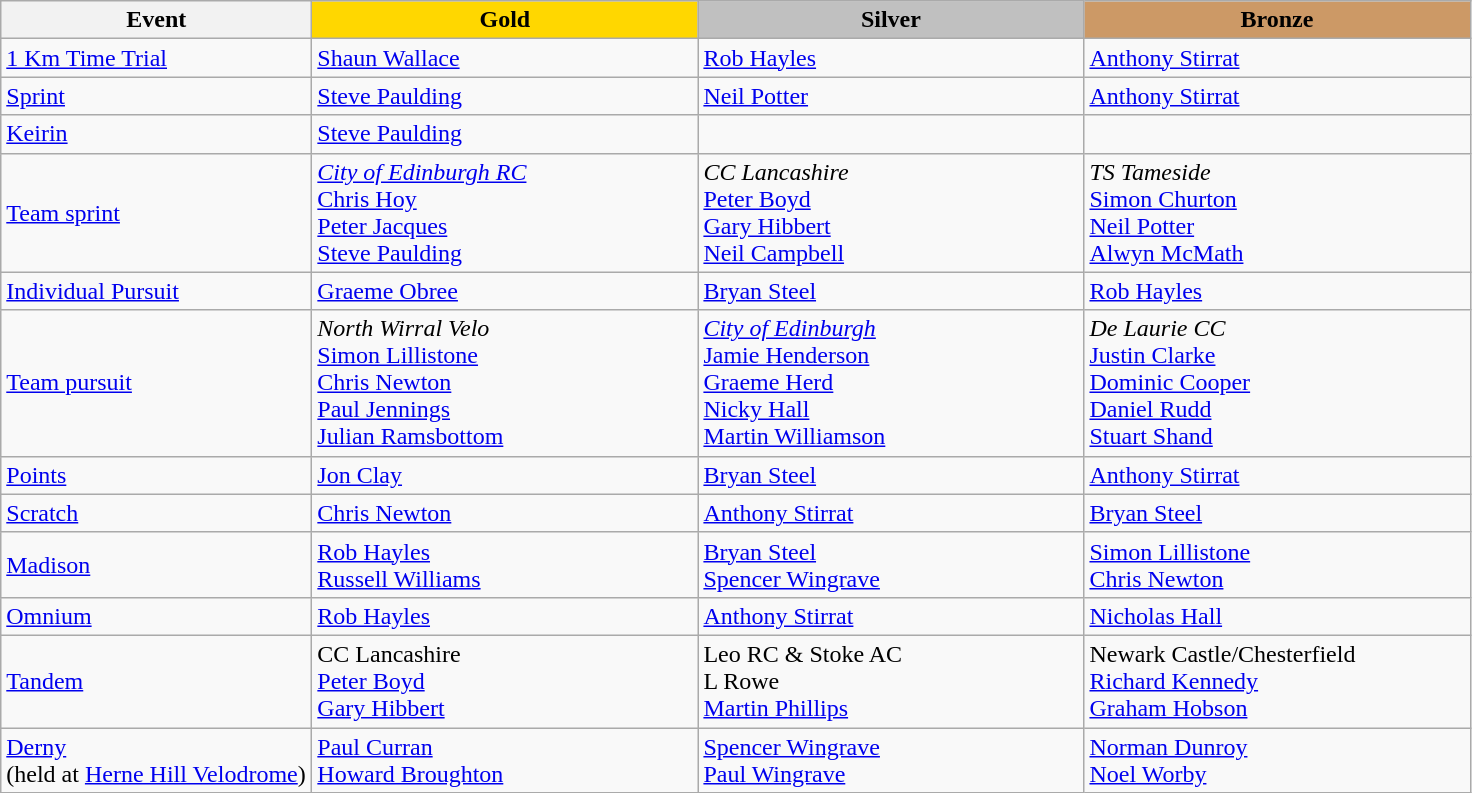<table class="wikitable" style="font-size: 100%">
<tr>
<th width=200>Event</th>
<th width=250 style="background-color: gold;">Gold</th>
<th width=250 style="background-color: silver;">Silver</th>
<th width=250 style="background-color: #cc9966;">Bronze</th>
</tr>
<tr>
<td><a href='#'>1 Km Time Trial</a></td>
<td><a href='#'>Shaun Wallace</a></td>
<td><a href='#'>Rob Hayles</a></td>
<td><a href='#'>Anthony Stirrat</a></td>
</tr>
<tr>
<td><a href='#'>Sprint</a></td>
<td><a href='#'>Steve Paulding</a></td>
<td><a href='#'>Neil Potter</a></td>
<td><a href='#'>Anthony Stirrat</a></td>
</tr>
<tr>
<td><a href='#'>Keirin</a></td>
<td><a href='#'>Steve Paulding</a></td>
<td></td>
<td></td>
</tr>
<tr>
<td><a href='#'>Team sprint</a></td>
<td><em><a href='#'>City of Edinburgh RC</a></em><br><a href='#'>Chris Hoy</a><br> <a href='#'>Peter Jacques</a> <br> <a href='#'>Steve Paulding</a></td>
<td><em>CC Lancashire</em><br><a href='#'>Peter Boyd</a><br><a href='#'>Gary Hibbert</a><br> <a href='#'>Neil Campbell</a></td>
<td><em>TS Tameside</em><br><a href='#'>Simon Churton</a><br><a href='#'>Neil Potter</a><br><a href='#'>Alwyn McMath</a></td>
</tr>
<tr>
<td><a href='#'>Individual Pursuit</a></td>
<td><a href='#'>Graeme Obree</a></td>
<td><a href='#'>Bryan Steel</a></td>
<td><a href='#'>Rob Hayles</a></td>
</tr>
<tr>
<td><a href='#'>Team pursuit</a></td>
<td><em>North Wirral Velo</em><br> <a href='#'>Simon Lillistone</a><br> <a href='#'>Chris Newton</a><br><a href='#'>Paul Jennings</a> <br> <a href='#'>Julian Ramsbottom</a></td>
<td><em><a href='#'>City of Edinburgh</a></em><br><a href='#'>Jamie Henderson</a><br> <a href='#'>Graeme Herd</a><br> <a href='#'>Nicky Hall</a><br> <a href='#'>Martin Williamson</a></td>
<td><em>De Laurie CC</em> <br><a href='#'>Justin Clarke</a> <br><a href='#'>Dominic Cooper</a><br><a href='#'>Daniel Rudd</a> <br> <a href='#'>Stuart Shand</a></td>
</tr>
<tr>
<td><a href='#'>Points</a></td>
<td><a href='#'>Jon Clay</a></td>
<td><a href='#'>Bryan Steel</a></td>
<td><a href='#'>Anthony Stirrat</a></td>
</tr>
<tr>
<td><a href='#'>Scratch</a></td>
<td><a href='#'>Chris Newton</a></td>
<td><a href='#'>Anthony Stirrat</a></td>
<td><a href='#'>Bryan Steel</a></td>
</tr>
<tr>
<td><a href='#'>Madison</a></td>
<td><a href='#'>Rob Hayles</a><br> <a href='#'>Russell Williams</a></td>
<td><a href='#'>Bryan Steel</a><br> <a href='#'>Spencer Wingrave</a></td>
<td><a href='#'>Simon Lillistone</a> <br><a href='#'>Chris Newton</a></td>
</tr>
<tr>
<td><a href='#'>Omnium</a></td>
<td><a href='#'>Rob Hayles</a></td>
<td><a href='#'>Anthony Stirrat</a></td>
<td><a href='#'>Nicholas Hall</a></td>
</tr>
<tr>
<td><a href='#'>Tandem</a></td>
<td>CC Lancashire<br> <a href='#'>Peter Boyd</a> <br> <a href='#'>Gary Hibbert</a></td>
<td>Leo RC & Stoke AC<br> L Rowe <br> <a href='#'>Martin Phillips</a></td>
<td>Newark Castle/Chesterfield<br><a href='#'>Richard Kennedy</a><br><a href='#'>Graham Hobson</a></td>
</tr>
<tr>
<td><a href='#'>Derny</a> <br>(held at <a href='#'>Herne Hill Velodrome</a>)</td>
<td><a href='#'>Paul Curran</a><br><a href='#'>Howard Broughton</a></td>
<td><a href='#'>Spencer Wingrave</a><br><a href='#'>Paul Wingrave</a></td>
<td><a href='#'>Norman Dunroy</a><br><a href='#'>Noel Worby</a></td>
</tr>
</table>
